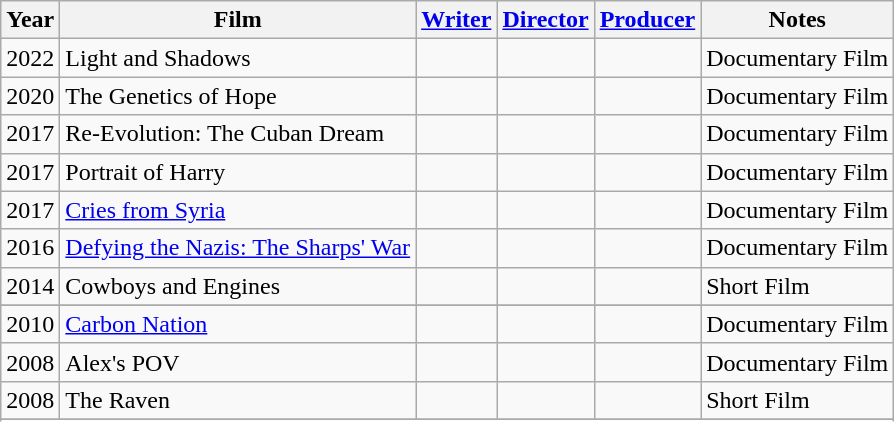<table class="wikitable sortable">
<tr>
<th>Year</th>
<th>Film</th>
<th><a href='#'>Writer</a></th>
<th><a href='#'>Director</a></th>
<th><a href='#'>Producer</a></th>
<th>Notes</th>
</tr>
<tr>
<td>2022</td>
<td>Light and Shadows</td>
<td style="text-align:center;"></td>
<td style="text-align:center;"></td>
<td style="text-align:center;"></td>
<td>Documentary Film</td>
</tr>
<tr>
<td>2020</td>
<td>The Genetics of Hope</td>
<td style="text-align:center;"></td>
<td style="text-align:center;"></td>
<td style="text-align:center;"></td>
<td>Documentary Film</td>
</tr>
<tr>
<td>2017</td>
<td>Re-Evolution: The Cuban Dream</td>
<td style="text-align:center;"></td>
<td style="text-align:center;"></td>
<td style="text-align:center;"></td>
<td>Documentary Film</td>
</tr>
<tr>
<td>2017</td>
<td>Portrait of Harry</td>
<td style="text-align:center;"></td>
<td style="text-align:center;"></td>
<td style="text-align:center;"></td>
<td>Documentary Film</td>
</tr>
<tr>
<td>2017</td>
<td><a href='#'>Cries from Syria</a></td>
<td style="text-align:center;"></td>
<td style="text-align:center;"></td>
<td style="text-align:center;"></td>
<td>Documentary Film</td>
</tr>
<tr>
<td>2016</td>
<td><a href='#'>Defying the Nazis: The Sharps' War</a></td>
<td style="text-align:center;"></td>
<td style="text-align:center;"></td>
<td style="text-align:center;"></td>
<td>Documentary Film</td>
</tr>
<tr>
<td>2014</td>
<td>Cowboys and Engines</td>
<td style="text-align:center;"></td>
<td style="text-align:center;"></td>
<td style="text-align:center;"></td>
<td>Short Film</td>
</tr>
<tr>
</tr>
<tr>
<td>2010</td>
<td><a href='#'>Carbon Nation</a></td>
<td style="text-align:center;"></td>
<td style="text-align:center;"></td>
<td style="text-align:center;"></td>
<td>Documentary Film</td>
</tr>
<tr>
<td>2008</td>
<td>Alex's POV</td>
<td style="text-align:center;"></td>
<td style="text-align:center;"></td>
<td style="text-align:center;"></td>
<td>Documentary Film</td>
</tr>
<tr>
<td>2008</td>
<td>The Raven</td>
<td style="text-align:center;"></td>
<td style="text-align:center;"></td>
<td style="text-align:center;"></td>
<td>Short Film</td>
</tr>
<tr>
</tr>
<tr>
</tr>
</table>
